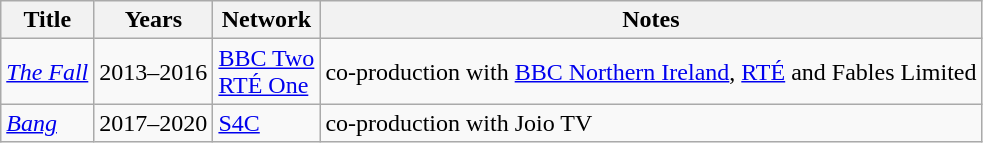<table class="wikitable sortable">
<tr>
<th>Title</th>
<th>Years</th>
<th>Network</th>
<th>Notes</th>
</tr>
<tr>
<td><em><a href='#'>The Fall</a></em></td>
<td>2013–2016</td>
<td><a href='#'>BBC Two</a><br><a href='#'>RTÉ One</a></td>
<td>co-production with <a href='#'>BBC Northern Ireland</a>, <a href='#'>RTÉ</a> and Fables Limited</td>
</tr>
<tr>
<td><em><a href='#'>Bang</a></em></td>
<td>2017–2020</td>
<td><a href='#'>S4C</a></td>
<td>co-production with Joio TV</td>
</tr>
</table>
